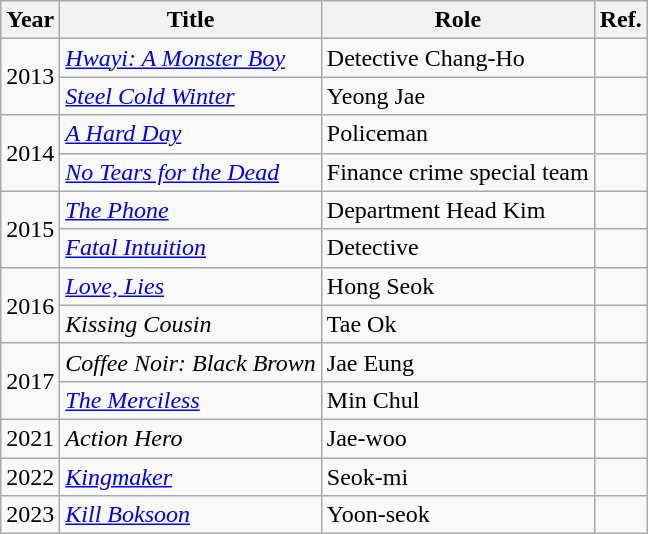<table class="wikitable">
<tr>
<th>Year</th>
<th>Title</th>
<th>Role</th>
<th>Ref.</th>
</tr>
<tr>
<td rowspan="2">2013</td>
<td><em><a href='#'>Hwayi: A Monster Boy</a></em></td>
<td>Detective Chang-Ho</td>
<td></td>
</tr>
<tr>
<td><em><a href='#'>Steel Cold Winter</a></em></td>
<td>Yeong Jae</td>
<td></td>
</tr>
<tr>
<td rowspan="2">2014</td>
<td><em><a href='#'>A Hard Day</a></em></td>
<td>Policeman</td>
<td></td>
</tr>
<tr>
<td><em><a href='#'>No Tears for the Dead</a></em></td>
<td>Finance crime special team</td>
<td></td>
</tr>
<tr>
<td rowspan="2">2015</td>
<td><em><a href='#'>The Phone</a></em></td>
<td>Department Head Kim</td>
<td></td>
</tr>
<tr>
<td><em><a href='#'>Fatal Intuition</a></em></td>
<td>Detective</td>
<td></td>
</tr>
<tr>
<td rowspan="2">2016</td>
<td><em><a href='#'>Love, Lies</a></em></td>
<td>Hong Seok</td>
<td></td>
</tr>
<tr>
<td><em>Kissing Cousin</em></td>
<td>Tae Ok</td>
<td></td>
</tr>
<tr>
<td rowspan="2">2017</td>
<td><em>Coffee Noir: Black Brown</em></td>
<td>Jae Eung</td>
<td></td>
</tr>
<tr>
<td><em><a href='#'>The Merciless</a></em></td>
<td>Min Chul</td>
<td></td>
</tr>
<tr>
<td>2021</td>
<td><em>Action Hero</em></td>
<td>Jae-woo</td>
<td></td>
</tr>
<tr>
<td>2022</td>
<td><em><a href='#'>Kingmaker</a></em></td>
<td>Seok-mi</td>
<td></td>
</tr>
<tr>
<td>2023</td>
<td><em><a href='#'>Kill Boksoon</a></em></td>
<td>Yoon-seok</td>
<td></td>
</tr>
</table>
